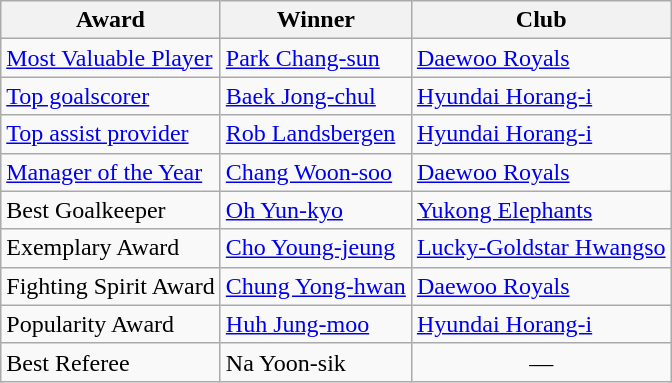<table class="wikitable">
<tr>
<th>Award</th>
<th>Winner</th>
<th>Club</th>
</tr>
<tr>
<td><a href='#'>Most Valuable Player</a></td>
<td> <a href='#'>Park Chang-sun</a></td>
<td><a href='#'>Daewoo Royals</a></td>
</tr>
<tr>
<td><a href='#'>Top goalscorer</a></td>
<td> <a href='#'>Baek Jong-chul</a></td>
<td><a href='#'>Hyundai Horang-i</a></td>
</tr>
<tr>
<td><a href='#'>Top assist provider</a></td>
<td> <a href='#'>Rob Landsbergen</a></td>
<td><a href='#'>Hyundai Horang-i</a></td>
</tr>
<tr>
<td><a href='#'>Manager of the Year</a></td>
<td> <a href='#'>Chang Woon-soo</a></td>
<td><a href='#'>Daewoo Royals</a></td>
</tr>
<tr>
<td>Best Goalkeeper</td>
<td> <a href='#'>Oh Yun-kyo</a></td>
<td><a href='#'>Yukong Elephants</a></td>
</tr>
<tr>
<td>Exemplary Award</td>
<td> <a href='#'>Cho Young-jeung</a></td>
<td><a href='#'>Lucky-Goldstar Hwangso</a></td>
</tr>
<tr>
<td>Fighting Spirit Award</td>
<td> <a href='#'>Chung Yong-hwan</a></td>
<td><a href='#'>Daewoo Royals</a></td>
</tr>
<tr>
<td>Popularity Award</td>
<td> <a href='#'>Huh Jung-moo</a></td>
<td><a href='#'>Hyundai Horang-i</a></td>
</tr>
<tr>
<td>Best Referee</td>
<td> Na Yoon-sik</td>
<td align="center">—</td>
</tr>
</table>
